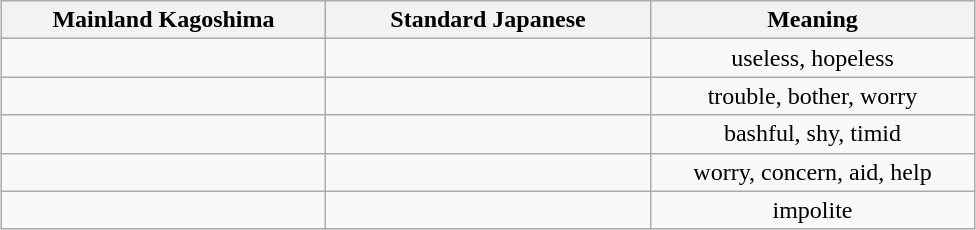<table class="wikitable" style="table-layout:fixed; text-align:center; width:650px; margin:15px;">
<tr>
<th>Mainland Kagoshima</th>
<th>Standard Japanese</th>
<th>Meaning</th>
</tr>
<tr>
<td></td>
<td></td>
<td>useless, hopeless</td>
</tr>
<tr>
<td></td>
<td></td>
<td>trouble, bother, worry</td>
</tr>
<tr>
<td></td>
<td></td>
<td>bashful, shy, timid</td>
</tr>
<tr>
<td></td>
<td></td>
<td>worry, concern, aid, help</td>
</tr>
<tr>
<td></td>
<td></td>
<td>impolite</td>
</tr>
</table>
